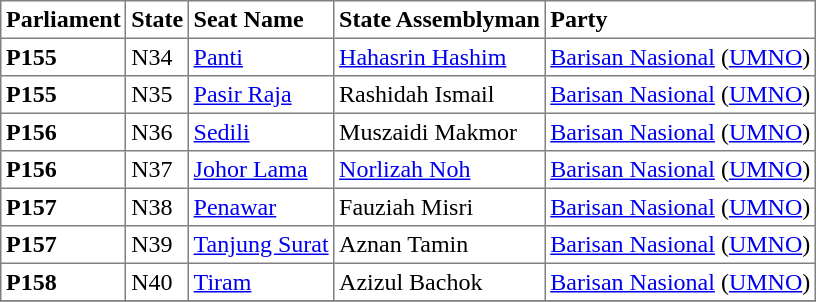<table class="toccolours sortable" cellpadding="3" border="1" style="border-collapse:collapse; text-align: left;">
<tr>
<th align="center">Parliament</th>
<th>State</th>
<th>Seat Name</th>
<th>State Assemblyman</th>
<th>Party</th>
</tr>
<tr>
<th align="left">P155</th>
<td>N34</td>
<td><a href='#'>Panti</a></td>
<td><a href='#'>Hahasrin Hashim</a></td>
<td><a href='#'>Barisan Nasional</a> (<a href='#'>UMNO</a>)</td>
</tr>
<tr>
<th align="left">P155</th>
<td>N35</td>
<td><a href='#'>Pasir Raja</a></td>
<td>Rashidah Ismail</td>
<td><a href='#'>Barisan Nasional</a> (<a href='#'>UMNO</a>)</td>
</tr>
<tr>
<th align="left">P156</th>
<td>N36</td>
<td><a href='#'>Sedili</a></td>
<td>Muszaidi Makmor</td>
<td><a href='#'>Barisan Nasional</a> (<a href='#'>UMNO</a>)</td>
</tr>
<tr>
<th align="left">P156</th>
<td>N37</td>
<td><a href='#'>Johor Lama</a></td>
<td><a href='#'>Norlizah Noh</a></td>
<td><a href='#'>Barisan Nasional</a> (<a href='#'>UMNO</a>)</td>
</tr>
<tr>
<th align="left">P157</th>
<td>N38</td>
<td><a href='#'>Penawar</a></td>
<td>Fauziah Misri</td>
<td><a href='#'>Barisan Nasional</a> (<a href='#'>UMNO</a>)</td>
</tr>
<tr>
<th align="left">P157</th>
<td>N39</td>
<td><a href='#'>Tanjung Surat</a></td>
<td>Aznan Tamin</td>
<td><a href='#'>Barisan Nasional</a> (<a href='#'>UMNO</a>)</td>
</tr>
<tr>
<th>P158</th>
<td>N40</td>
<td><a href='#'>Tiram</a></td>
<td>Azizul Bachok</td>
<td><a href='#'>Barisan Nasional</a> (<a href='#'>UMNO</a>)</td>
</tr>
<tr>
</tr>
</table>
